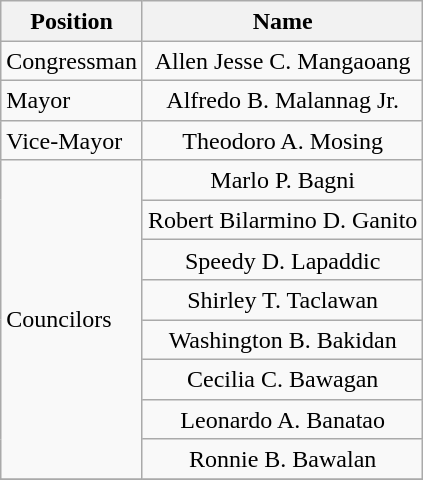<table class="wikitable" style="line-height:1.20em; font-size:100%;">
<tr>
<th>Position</th>
<th>Name</th>
</tr>
<tr>
<td>Congressman</td>
<td style="text-align:center;">Allen Jesse C. Mangaoang</td>
</tr>
<tr>
<td>Mayor</td>
<td style="text-align:center;">Alfredo B. Malannag Jr.</td>
</tr>
<tr>
<td>Vice-Mayor</td>
<td style="text-align:center;">Theodoro A. Mosing</td>
</tr>
<tr>
<td rowspan=8>Councilors</td>
<td style="text-align:center;">Marlo P. Bagni</td>
</tr>
<tr>
<td style="text-align:center;">Robert Bilarmino D. Ganito</td>
</tr>
<tr>
<td style="text-align:center;">Speedy D. Lapaddic</td>
</tr>
<tr>
<td style="text-align:center;">Shirley T. Taclawan</td>
</tr>
<tr>
<td style="text-align:center;">Washington B. Bakidan</td>
</tr>
<tr>
<td style="text-align:center;">Cecilia C. Bawagan</td>
</tr>
<tr>
<td style="text-align:center;">Leonardo A. Banatao</td>
</tr>
<tr>
<td style="text-align:center;">Ronnie B. Bawalan</td>
</tr>
<tr>
</tr>
</table>
